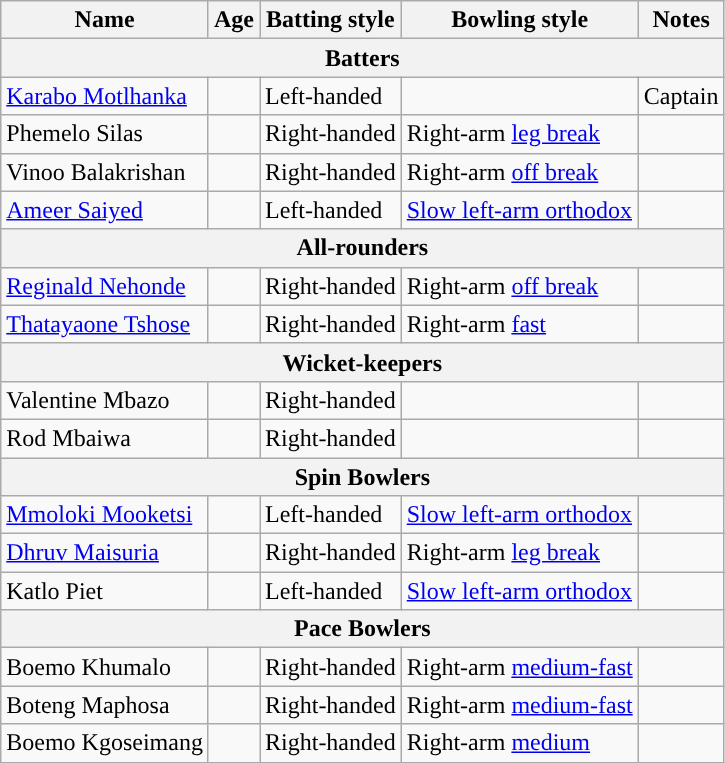<table class="wikitable">
<tr>
<th style="text-align:center;">Name</th>
<th style="text-align:center;">Age</th>
<th style="text-align:center;">Batting style</th>
<th style="text-align:center;">Bowling style</th>
<th style="text-align:center;">Notes</th>
</tr>
<tr>
<th colspan="5">Batters</th>
</tr>
<tr>
<td><a href='#'>Karabo Motlhanka</a></td>
<td></td>
<td>Left-handed</td>
<td></td>
<td>Captain</td>
</tr>
<tr>
<td>Phemelo Silas</td>
<td></td>
<td>Right-handed</td>
<td>Right-arm <a href='#'>leg break</a></td>
<td></td>
</tr>
<tr>
<td>Vinoo Balakrishan</td>
<td></td>
<td>Right-handed</td>
<td>Right-arm <a href='#'>off break</a></td>
<td></td>
</tr>
<tr>
<td><a href='#'>Ameer Saiyed</a></td>
<td></td>
<td>Left-handed</td>
<td><a href='#'>Slow left-arm orthodox</a></td>
<td></td>
</tr>
<tr>
<th colspan="5">All-rounders</th>
</tr>
<tr>
<td><a href='#'>Reginald Nehonde</a></td>
<td></td>
<td>Right-handed</td>
<td>Right-arm <a href='#'>off break</a></td>
<td></td>
</tr>
<tr>
<td><a href='#'>Thatayaone Tshose</a></td>
<td></td>
<td>Right-handed</td>
<td>Right-arm <a href='#'>fast</a></td>
<td></td>
</tr>
<tr>
<th colspan="5">Wicket-keepers</th>
</tr>
<tr>
<td>Valentine Mbazo</td>
<td></td>
<td>Right-handed</td>
<td></td>
<td></td>
</tr>
<tr>
<td>Rod Mbaiwa</td>
<td></td>
<td>Right-handed</td>
<td></td>
<td></td>
</tr>
<tr>
<th colspan="5">Spin Bowlers</th>
</tr>
<tr>
<td><a href='#'>Mmoloki Mooketsi</a></td>
<td></td>
<td>Left-handed</td>
<td><a href='#'>Slow left-arm orthodox</a></td>
<td></td>
</tr>
<tr>
<td><a href='#'>Dhruv Maisuria</a></td>
<td></td>
<td>Right-handed</td>
<td>Right-arm <a href='#'>leg break</a></td>
<td></td>
</tr>
<tr>
<td>Katlo Piet</td>
<td></td>
<td>Left-handed</td>
<td><a href='#'>Slow left-arm orthodox</a></td>
<td></td>
</tr>
<tr>
<th colspan="5">Pace Bowlers</th>
</tr>
<tr>
<td>Boemo Khumalo</td>
<td></td>
<td>Right-handed</td>
<td>Right-arm <a href='#'>medium-fast</a></td>
<td></td>
</tr>
<tr>
<td>Boteng Maphosa</td>
<td></td>
<td>Right-handed</td>
<td>Right-arm <a href='#'>medium-fast</a></td>
<td></td>
</tr>
<tr>
<td>Boemo Kgoseimang</td>
<td></td>
<td>Right-handed</td>
<td>Right-arm <a href='#'>medium</a></td>
<td></td>
</tr>
</table>
